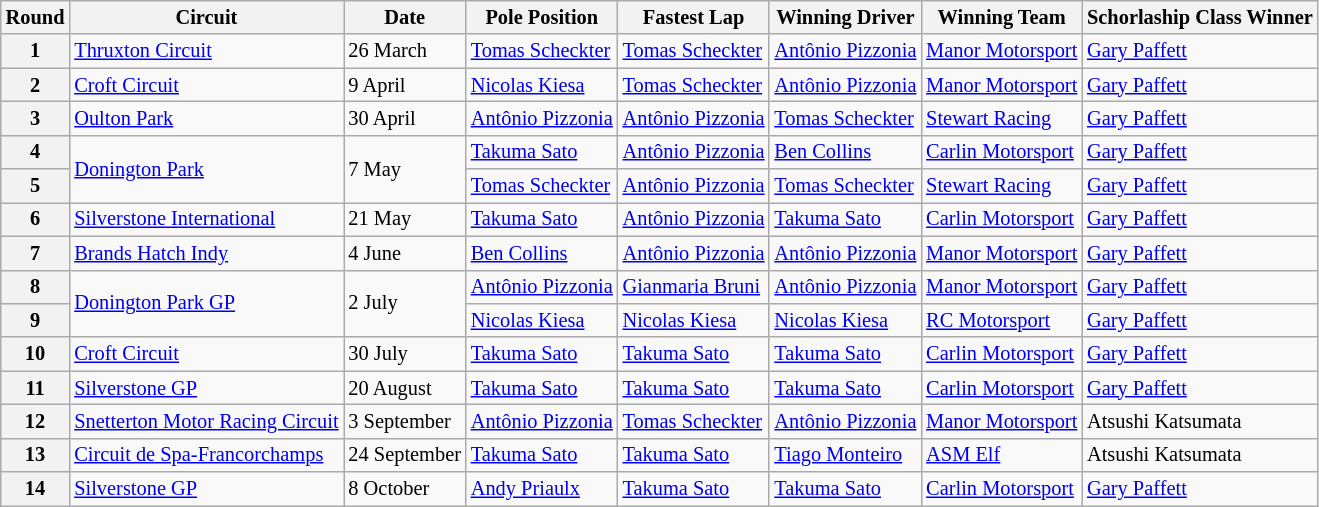<table class="wikitable" style="font-size: 85%;">
<tr>
<th>Round</th>
<th nowrap>Circuit</th>
<th nowrap>Date</th>
<th nowrap>Pole Position</th>
<th nowrap>Fastest Lap</th>
<th nowrap>Winning Driver</th>
<th nowrap>Winning Team</th>
<th nowrap>Schorlaship Class Winner</th>
</tr>
<tr>
<th>1</th>
<td> <a href='#'>Thruxton Circuit</a></td>
<td>26 March</td>
<td nowrap> <a href='#'>Tomas Scheckter</a></td>
<td nowrap> <a href='#'>Tomas Scheckter</a></td>
<td nowrap> <a href='#'>Antônio Pizzonia</a></td>
<td nowrap> <a href='#'>Manor Motorsport</a></td>
<td> <a href='#'>Gary Paffett</a></td>
</tr>
<tr>
<th>2</th>
<td> <a href='#'>Croft Circuit</a></td>
<td>9 April</td>
<td> <a href='#'>Nicolas Kiesa</a></td>
<td> <a href='#'>Tomas Scheckter</a></td>
<td> <a href='#'>Antônio Pizzonia</a></td>
<td> <a href='#'>Manor Motorsport</a></td>
<td> <a href='#'>Gary Paffett</a></td>
</tr>
<tr>
<th>3</th>
<td> <a href='#'>Oulton Park</a></td>
<td>30 April</td>
<td> <a href='#'>Antônio Pizzonia</a></td>
<td> <a href='#'>Antônio Pizzonia</a></td>
<td nowrap> <a href='#'>Tomas Scheckter</a></td>
<td> <a href='#'>Stewart Racing</a></td>
<td> <a href='#'>Gary Paffett</a></td>
</tr>
<tr>
<th>4</th>
<td rowspan=2> <a href='#'>Donington Park</a></td>
<td rowspan=2>7 May</td>
<td> <a href='#'>Takuma Sato</a></td>
<td> <a href='#'>Antônio Pizzonia</a></td>
<td> <a href='#'>Ben Collins</a></td>
<td> <a href='#'>Carlin Motorsport</a></td>
<td> <a href='#'>Gary Paffett</a></td>
</tr>
<tr>
<th>5</th>
<td> <a href='#'>Tomas Scheckter</a></td>
<td> <a href='#'>Antônio Pizzonia</a></td>
<td> <a href='#'>Tomas Scheckter</a></td>
<td> <a href='#'>Stewart Racing</a></td>
<td> <a href='#'>Gary Paffett</a></td>
</tr>
<tr>
<th>6</th>
<td> <a href='#'>Silverstone International</a></td>
<td>21 May</td>
<td> <a href='#'>Takuma Sato</a></td>
<td> <a href='#'>Antônio Pizzonia</a></td>
<td> <a href='#'>Takuma Sato</a></td>
<td> <a href='#'>Carlin Motorsport</a></td>
<td> <a href='#'>Gary Paffett</a></td>
</tr>
<tr>
<th>7</th>
<td> <a href='#'>Brands Hatch Indy</a></td>
<td>4 June</td>
<td> <a href='#'>Ben Collins</a></td>
<td> <a href='#'>Antônio Pizzonia</a></td>
<td> <a href='#'>Antônio Pizzonia</a></td>
<td> <a href='#'>Manor Motorsport</a></td>
<td> <a href='#'>Gary Paffett</a></td>
</tr>
<tr>
<th>8</th>
<td rowspan=2> <a href='#'>Donington Park GP</a></td>
<td rowspan=2>2 July</td>
<td> <a href='#'>Antônio Pizzonia</a></td>
<td> <a href='#'>Gianmaria Bruni</a></td>
<td> <a href='#'>Antônio Pizzonia</a></td>
<td> <a href='#'>Manor Motorsport</a></td>
<td> <a href='#'>Gary Paffett</a></td>
</tr>
<tr>
<th>9</th>
<td> <a href='#'>Nicolas Kiesa</a></td>
<td> <a href='#'>Nicolas Kiesa</a></td>
<td> <a href='#'>Nicolas Kiesa</a></td>
<td> <a href='#'>RC Motorsport</a></td>
<td> <a href='#'>Gary Paffett</a></td>
</tr>
<tr>
<th>10</th>
<td> <a href='#'>Croft Circuit</a></td>
<td>30 July</td>
<td> <a href='#'>Takuma Sato</a></td>
<td> <a href='#'>Takuma Sato</a></td>
<td> <a href='#'>Takuma Sato</a></td>
<td> <a href='#'>Carlin Motorsport</a></td>
<td> <a href='#'>Gary Paffett</a></td>
</tr>
<tr>
<th>11</th>
<td> <a href='#'>Silverstone GP</a></td>
<td>20 August</td>
<td> <a href='#'>Takuma Sato</a></td>
<td> <a href='#'>Takuma Sato</a></td>
<td> <a href='#'>Takuma Sato</a></td>
<td> <a href='#'>Carlin Motorsport</a></td>
<td> <a href='#'>Gary Paffett</a></td>
</tr>
<tr>
<th>12</th>
<td nowrap> <a href='#'>Snetterton Motor Racing Circuit</a></td>
<td>3 September</td>
<td> <a href='#'>Antônio Pizzonia</a></td>
<td> <a href='#'>Tomas Scheckter</a></td>
<td> <a href='#'>Antônio Pizzonia</a></td>
<td> <a href='#'>Manor Motorsport</a></td>
<td> Atsushi Katsumata</td>
</tr>
<tr>
<th>13</th>
<td nowrap> <a href='#'>Circuit de Spa-Francorchamps</a></td>
<td nowrap>24 September</td>
<td> <a href='#'>Takuma Sato</a></td>
<td> <a href='#'>Takuma Sato</a></td>
<td> <a href='#'>Tiago Monteiro</a></td>
<td> <a href='#'>ASM Elf</a></td>
<td> Atsushi Katsumata</td>
</tr>
<tr>
<th>14</th>
<td> <a href='#'>Silverstone GP</a></td>
<td>8 October</td>
<td> <a href='#'>Andy Priaulx</a></td>
<td> <a href='#'>Takuma Sato</a></td>
<td> <a href='#'>Takuma Sato</a></td>
<td> <a href='#'>Carlin Motorsport</a></td>
<td> <a href='#'>Gary Paffett</a></td>
</tr>
</table>
